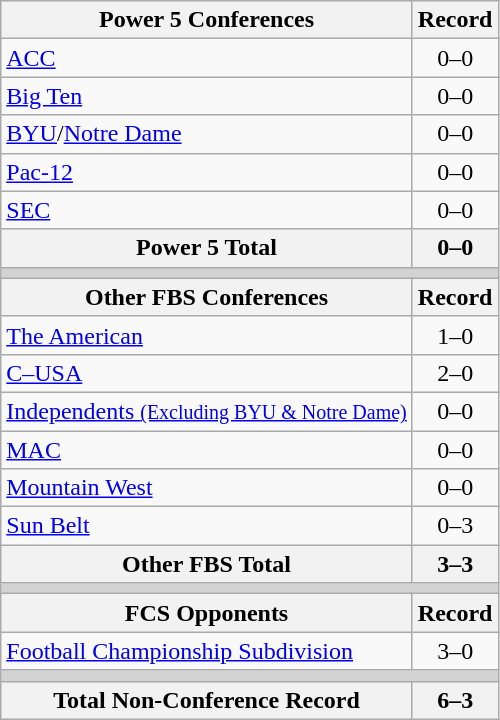<table class="wikitable">
<tr>
<th>Power 5 Conferences</th>
<th>Record</th>
</tr>
<tr>
<td><a href='#'>ACC</a></td>
<td align=center>0–0</td>
</tr>
<tr>
<td><a href='#'>Big Ten</a></td>
<td align=center>0–0</td>
</tr>
<tr>
<td><a href='#'>BYU</a>/<a href='#'>Notre Dame</a></td>
<td align=center>0–0</td>
</tr>
<tr>
<td><a href='#'>Pac-12</a></td>
<td align=center>0–0</td>
</tr>
<tr>
<td><a href='#'>SEC</a></td>
<td align=center>0–0</td>
</tr>
<tr>
<th>Power 5 Total</th>
<th>0–0</th>
</tr>
<tr>
<th colspan="2" style="background:lightgrey;"></th>
</tr>
<tr>
<th>Other FBS Conferences</th>
<th>Record</th>
</tr>
<tr>
<td><a href='#'>The American</a></td>
<td align=center>1–0</td>
</tr>
<tr>
<td><a href='#'>C–USA</a></td>
<td align=center>2–0</td>
</tr>
<tr>
<td><a href='#'>Independents <small>(Excluding BYU & Notre Dame)</small></a></td>
<td align=center>0–0</td>
</tr>
<tr>
<td><a href='#'>MAC</a></td>
<td align=center>0–0</td>
</tr>
<tr>
<td><a href='#'>Mountain West</a></td>
<td align=center>0–0</td>
</tr>
<tr>
<td><a href='#'>Sun Belt</a></td>
<td align=center>0–3</td>
</tr>
<tr>
<th>Other FBS Total</th>
<th>3–3</th>
</tr>
<tr>
<th colspan="2" style="background:lightgrey;"></th>
</tr>
<tr>
<th>FCS Opponents</th>
<th>Record</th>
</tr>
<tr>
<td><a href='#'>Football Championship Subdivision</a></td>
<td align=center>3–0</td>
</tr>
<tr>
<th colspan="2" style="background:lightgrey;"></th>
</tr>
<tr>
<th>Total Non-Conference Record</th>
<th>6–3</th>
</tr>
</table>
